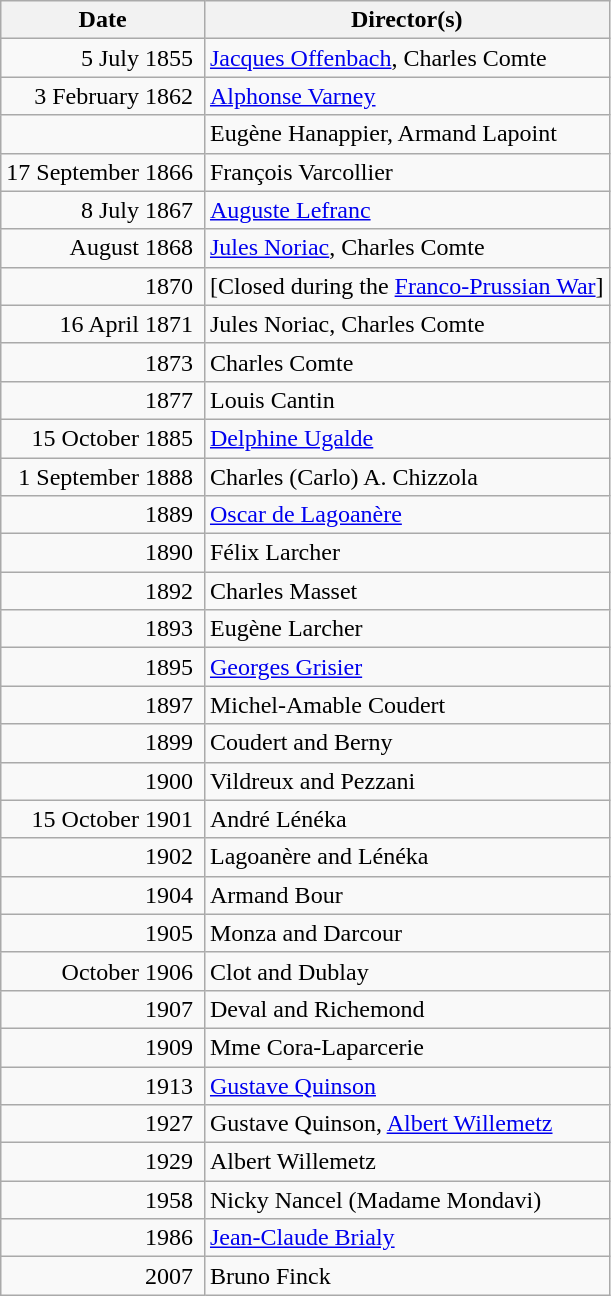<table class="wikitable">
<tr>
<th>Date</th>
<th>Director(s)</th>
</tr>
<tr>
<td align="right">5 July 1855 </td>
<td><a href='#'>Jacques Offenbach</a>, Charles Comte</td>
</tr>
<tr>
<td align="right">3 February 1862 </td>
<td><a href='#'>Alphonse Varney</a></td>
</tr>
<tr>
<td align="right"></td>
<td>Eugène Hanappier, Armand Lapoint</td>
</tr>
<tr>
<td align="right">17 September 1866 </td>
<td>François Varcollier</td>
</tr>
<tr>
<td align="right">8 July 1867 </td>
<td> <a href='#'>Auguste&nbsp;Lefranc</a></td>
</tr>
<tr>
<td align="right">August 1868 </td>
<td><a href='#'>Jules Noriac</a>, Charles Comte</td>
</tr>
<tr>
<td align="right">1870 </td>
<td>[Closed during the <a href='#'>Franco-Prussian War</a>]</td>
</tr>
<tr>
<td align="right">16 April 1871 </td>
<td>Jules Noriac, Charles Comte</td>
</tr>
<tr>
<td align="right">1873 </td>
<td>Charles Comte</td>
</tr>
<tr>
<td align="right">1877 </td>
<td>Louis Cantin</td>
</tr>
<tr>
<td align="right">15 October 1885 </td>
<td><a href='#'>Delphine Ugalde</a></td>
</tr>
<tr>
<td align="right">1 September 1888 </td>
<td>Charles (Carlo) A. Chizzola</td>
</tr>
<tr>
<td align="right">1889 </td>
<td><a href='#'>Oscar de Lagoanère</a></td>
</tr>
<tr>
<td align="right">1890 </td>
<td>Félix Larcher</td>
</tr>
<tr>
<td align="right">1892 </td>
<td>Charles Masset</td>
</tr>
<tr>
<td align="right">1893 </td>
<td>Eugène Larcher</td>
</tr>
<tr>
<td align="right">1895 </td>
<td><a href='#'>Georges Grisier</a></td>
</tr>
<tr>
<td align="right">1897 </td>
<td>Michel-Amable Coudert</td>
</tr>
<tr>
<td align="right">1899 </td>
<td>Coudert and Berny</td>
</tr>
<tr>
<td align="right">1900 </td>
<td>Vildreux and Pezzani</td>
</tr>
<tr>
<td align="right">15 October 1901 </td>
<td>André Lénéka</td>
</tr>
<tr>
<td align="right">1902 </td>
<td>Lagoanère and Lénéka</td>
</tr>
<tr>
<td align="right">1904 </td>
<td>Armand Bour</td>
</tr>
<tr>
<td align="right">1905 </td>
<td>Monza and Darcour</td>
</tr>
<tr>
<td align="right">October 1906 </td>
<td>Clot and Dublay</td>
</tr>
<tr>
<td align="right">1907 </td>
<td>Deval and Richemond</td>
</tr>
<tr>
<td align="right">1909 </td>
<td>Mme Cora-Laparcerie</td>
</tr>
<tr>
<td align="right">1913 </td>
<td><a href='#'>Gustave Quinson</a></td>
</tr>
<tr>
<td align="right">1927 </td>
<td>Gustave Quinson, <a href='#'>Albert Willemetz</a></td>
</tr>
<tr>
<td align="right">1929 </td>
<td>Albert Willemetz</td>
</tr>
<tr>
<td align="right">1958 </td>
<td>Nicky Nancel (Madame Mondavi)</td>
</tr>
<tr>
<td align="right">1986 </td>
<td><a href='#'>Jean-Claude Brialy</a></td>
</tr>
<tr>
<td align="right">2007 </td>
<td>Bruno Finck</td>
</tr>
</table>
